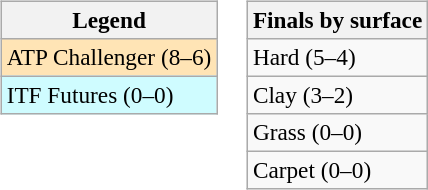<table>
<tr valign=top>
<td><br><table class=wikitable style=font-size:97%>
<tr>
<th>Legend</th>
</tr>
<tr bgcolor=moccasin>
<td>ATP Challenger (8–6)</td>
</tr>
<tr bgcolor=cffcff>
<td>ITF Futures (0–0)</td>
</tr>
</table>
</td>
<td><br><table class=wikitable style=font-size:97%>
<tr>
<th>Finals by surface</th>
</tr>
<tr>
<td>Hard (5–4)</td>
</tr>
<tr>
<td>Clay (3–2)</td>
</tr>
<tr>
<td>Grass (0–0)</td>
</tr>
<tr>
<td>Carpet (0–0)</td>
</tr>
</table>
</td>
</tr>
</table>
